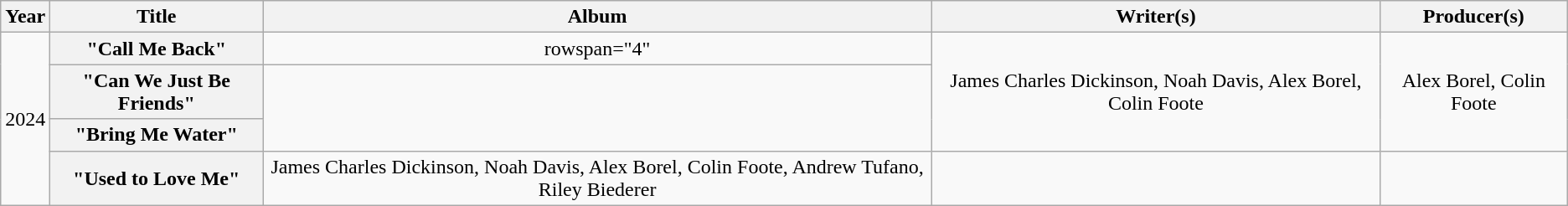<table class="wikitable plainrowheaders" style="text-align:center">
<tr>
<th scope="col">Year</th>
<th scope="col">Title</th>
<th scope="col">Album</th>
<th>Writer(s)</th>
<th>Producer(s)</th>
</tr>
<tr>
<td rowspan="4" 2024>2024</td>
<th scope="row">"Call Me Back"</th>
<td>rowspan="4" </td>
<td rowspan="3">James Charles Dickinson, Noah Davis, Alex Borel, Colin Foote</td>
<td rowspan="3">Alex Borel, Colin Foote</td>
</tr>
<tr>
<th scope="row">"Can We Just Be Friends"</th>
</tr>
<tr>
<th scope="row">"Bring Me Water"</th>
</tr>
<tr>
<th scope="row">"Used to Love Me"</th>
<td>James Charles Dickinson, Noah Davis, Alex Borel, Colin Foote, Andrew Tufano, Riley Biederer</td>
<td></td>
</tr>
</table>
